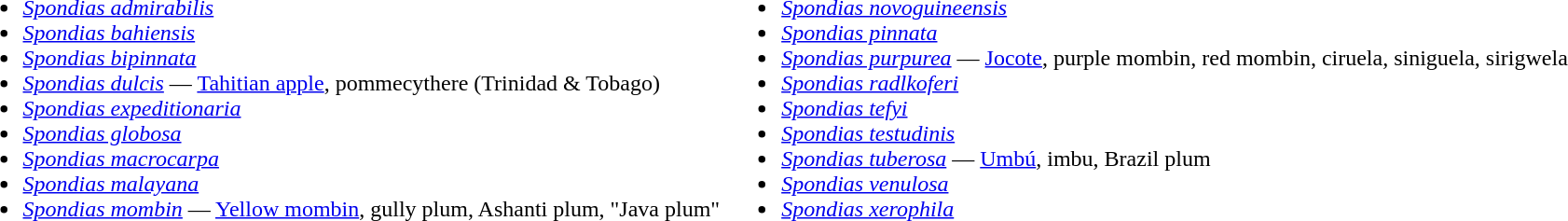<table>
<tr valign=top>
<td><br><ul><li><em><a href='#'>Spondias admirabilis</a></em> </li><li><em><a href='#'>Spondias bahiensis</a></em> </li><li><em><a href='#'>Spondias bipinnata</a></em> </li><li><em><a href='#'>Spondias dulcis</a></em>  — <a href='#'>Tahitian apple</a>, pommecythere (Trinidad & Tobago)</li><li><em><a href='#'>Spondias expeditionaria</a></em> </li><li><em><a href='#'>Spondias globosa</a></em> </li><li><em><a href='#'>Spondias macrocarpa</a></em> </li><li><em><a href='#'>Spondias malayana</a></em> </li><li><em><a href='#'>Spondias mombin</a></em>  — <a href='#'>Yellow mombin</a>, gully plum, Ashanti plum, "Java plum"</li></ul></td>
<td><br><ul><li><em><a href='#'>Spondias novoguineensis</a></em> </li><li><em><a href='#'>Spondias pinnata</a></em> </li><li><em><a href='#'>Spondias purpurea</a></em>  — <a href='#'>Jocote</a>, purple mombin, red mombin, ciruela, siniguela, sirigwela</li><li><em><a href='#'>Spondias radlkoferi</a></em> </li><li><em><a href='#'>Spondias tefyi</a></em> </li><li><em><a href='#'>Spondias testudinis</a></em> </li><li><em><a href='#'>Spondias tuberosa</a></em>  — <a href='#'>Umbú</a>, imbu, Brazil plum</li><li><em><a href='#'>Spondias venulosa</a></em> </li><li><em><a href='#'>Spondias xerophila</a></em> </li></ul></td>
</tr>
</table>
